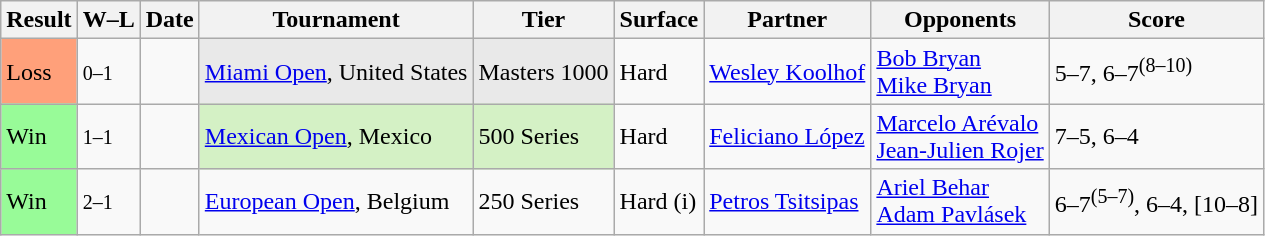<table class="sortable wikitable">
<tr>
<th>Result</th>
<th class="unsortable">W–L</th>
<th>Date</th>
<th>Tournament</th>
<th>Tier</th>
<th>Surface</th>
<th>Partner</th>
<th>Opponents</th>
<th class="unsortable">Score</th>
</tr>
<tr>
<td bgcolor=ffa07a>Loss</td>
<td><small>0–1</small></td>
<td><a href='#'></a></td>
<td bgcolor=e9e9e9><a href='#'>Miami Open</a>, United States</td>
<td bgcolor=e9e9e9>Masters 1000</td>
<td>Hard</td>
<td> <a href='#'>Wesley Koolhof</a></td>
<td> <a href='#'>Bob Bryan</a><br> <a href='#'>Mike Bryan</a></td>
<td>5–7, 6–7<sup>(8–10)</sup></td>
</tr>
<tr>
<td bgcolor=98fb98>Win</td>
<td><small>1–1</small></td>
<td><a href='#'></a></td>
<td bgcolor=d4f1c5><a href='#'>Mexican Open</a>, Mexico</td>
<td bgcolor=d4f1c5>500 Series</td>
<td>Hard</td>
<td> <a href='#'>Feliciano López</a></td>
<td> <a href='#'>Marcelo Arévalo</a><br> <a href='#'>Jean-Julien Rojer</a></td>
<td>7–5, 6–4</td>
</tr>
<tr>
<td bgcolor=98fb98>Win</td>
<td><small>2–1</small></td>
<td><a href='#'></a></td>
<td><a href='#'>European Open</a>, Belgium</td>
<td>250 Series</td>
<td>Hard (i)</td>
<td> <a href='#'>Petros Tsitsipas</a></td>
<td> <a href='#'>Ariel Behar</a><br> <a href='#'>Adam Pavlásek</a></td>
<td>6–7<sup>(5–7)</sup>, 6–4, [10–8]</td>
</tr>
</table>
